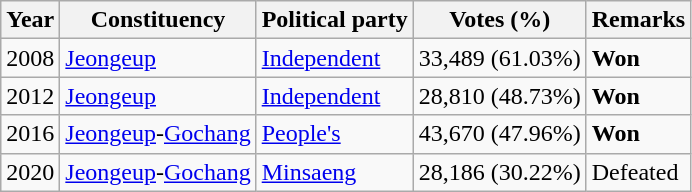<table class="wikitable">
<tr>
<th>Year</th>
<th>Constituency</th>
<th>Political party</th>
<th>Votes (%)</th>
<th>Remarks</th>
</tr>
<tr>
<td>2008</td>
<td><a href='#'>Jeongeup</a></td>
<td><a href='#'>Independent</a></td>
<td>33,489 (61.03%)</td>
<td><strong>Won</strong></td>
</tr>
<tr>
<td>2012</td>
<td><a href='#'>Jeongeup</a></td>
<td><a href='#'>Independent</a></td>
<td>28,810 (48.73%)</td>
<td><strong>Won</strong></td>
</tr>
<tr>
<td>2016</td>
<td><a href='#'>Jeongeup</a>-<a href='#'>Gochang</a></td>
<td><a href='#'>People's</a></td>
<td>43,670 (47.96%)</td>
<td><strong>Won</strong></td>
</tr>
<tr>
<td>2020</td>
<td><a href='#'>Jeongeup</a>-<a href='#'>Gochang</a></td>
<td><a href='#'>Minsaeng</a></td>
<td>28,186 (30.22%)</td>
<td>Defeated</td>
</tr>
</table>
